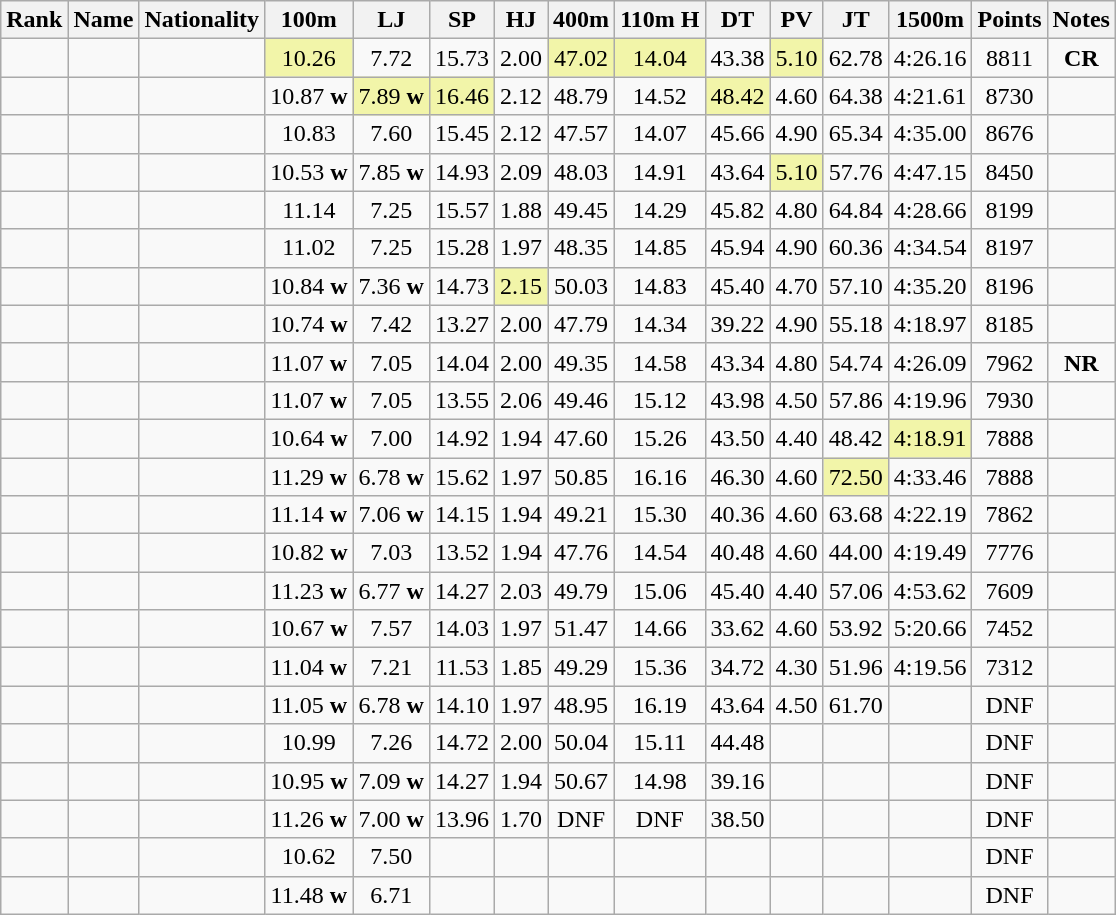<table class="wikitable sortable" style="text-align:center">
<tr>
<th>Rank</th>
<th>Name</th>
<th>Nationality</th>
<th>100m</th>
<th>LJ</th>
<th>SP</th>
<th>HJ</th>
<th>400m</th>
<th>110m H</th>
<th>DT</th>
<th>PV</th>
<th>JT</th>
<th>1500m</th>
<th>Points</th>
<th class="unsortable">Notes</th>
</tr>
<tr>
<td></td>
<td></td>
<td align=left></td>
<td bgcolor=#F2F5A9>10.26</td>
<td>7.72</td>
<td>15.73</td>
<td>2.00</td>
<td bgcolor=#F2F5A9>47.02</td>
<td bgcolor=#F2F5A9>14.04</td>
<td>43.38</td>
<td bgcolor=#F2F5A9>5.10</td>
<td>62.78</td>
<td>4:26.16</td>
<td>8811</td>
<td><strong>CR</strong></td>
</tr>
<tr>
<td></td>
<td></td>
<td align=left></td>
<td>10.87 <strong>w</strong></td>
<td bgcolor=#F2F5A9>7.89 <strong>w</strong></td>
<td bgcolor=#F2F5A9>16.46</td>
<td>2.12</td>
<td>48.79</td>
<td>14.52</td>
<td bgcolor=#F2F5A9>48.42</td>
<td>4.60</td>
<td>64.38</td>
<td>4:21.61</td>
<td>8730</td>
<td></td>
</tr>
<tr>
<td></td>
<td></td>
<td align=left></td>
<td>10.83</td>
<td>7.60</td>
<td>15.45</td>
<td>2.12</td>
<td>47.57</td>
<td>14.07</td>
<td>45.66</td>
<td>4.90</td>
<td>65.34</td>
<td>4:35.00</td>
<td>8676</td>
<td></td>
</tr>
<tr>
<td></td>
<td></td>
<td align=left></td>
<td>10.53 <strong>w</strong></td>
<td>7.85 <strong>w</strong></td>
<td>14.93</td>
<td>2.09</td>
<td>48.03</td>
<td>14.91</td>
<td>43.64</td>
<td bgcolor=#F2F5A9>5.10</td>
<td>57.76</td>
<td>4:47.15</td>
<td>8450</td>
<td></td>
</tr>
<tr>
<td></td>
<td></td>
<td align=left></td>
<td>11.14</td>
<td>7.25</td>
<td>15.57</td>
<td>1.88</td>
<td>49.45</td>
<td>14.29</td>
<td>45.82</td>
<td>4.80</td>
<td>64.84</td>
<td>4:28.66</td>
<td>8199</td>
<td></td>
</tr>
<tr>
<td></td>
<td></td>
<td align=left></td>
<td>11.02</td>
<td>7.25</td>
<td>15.28</td>
<td>1.97</td>
<td>48.35</td>
<td>14.85</td>
<td>45.94</td>
<td>4.90</td>
<td>60.36</td>
<td>4:34.54</td>
<td>8197</td>
<td></td>
</tr>
<tr>
<td></td>
<td></td>
<td align=left></td>
<td>10.84 <strong>w</strong></td>
<td>7.36 <strong>w</strong></td>
<td>14.73</td>
<td bgcolor=#F2F5A9>2.15</td>
<td>50.03</td>
<td>14.83</td>
<td>45.40</td>
<td>4.70</td>
<td>57.10</td>
<td>4:35.20</td>
<td>8196</td>
<td></td>
</tr>
<tr>
<td></td>
<td></td>
<td align=left></td>
<td>10.74 <strong>w</strong></td>
<td>7.42</td>
<td>13.27</td>
<td>2.00</td>
<td>47.79</td>
<td>14.34</td>
<td>39.22</td>
<td>4.90</td>
<td>55.18</td>
<td>4:18.97</td>
<td>8185</td>
<td></td>
</tr>
<tr>
<td></td>
<td></td>
<td align=left></td>
<td>11.07 <strong>w</strong></td>
<td>7.05</td>
<td>14.04</td>
<td>2.00</td>
<td>49.35</td>
<td>14.58</td>
<td>43.34</td>
<td>4.80</td>
<td>54.74</td>
<td>4:26.09</td>
<td>7962</td>
<td><strong>NR</strong></td>
</tr>
<tr>
<td></td>
<td></td>
<td align=left></td>
<td>11.07 <strong>w</strong></td>
<td>7.05</td>
<td>13.55</td>
<td>2.06</td>
<td>49.46</td>
<td>15.12</td>
<td>43.98</td>
<td>4.50</td>
<td>57.86</td>
<td>4:19.96</td>
<td>7930</td>
<td></td>
</tr>
<tr>
<td></td>
<td></td>
<td align=left></td>
<td>10.64 <strong>w</strong></td>
<td>7.00</td>
<td>14.92</td>
<td>1.94</td>
<td>47.60</td>
<td>15.26</td>
<td>43.50</td>
<td>4.40</td>
<td>48.42</td>
<td bgcolor=#F2F5A9>4:18.91</td>
<td>7888</td>
<td></td>
</tr>
<tr>
<td></td>
<td></td>
<td align=left></td>
<td>11.29 <strong>w</strong></td>
<td>6.78 <strong>w</strong></td>
<td>15.62</td>
<td>1.97</td>
<td>50.85</td>
<td>16.16</td>
<td>46.30</td>
<td>4.60</td>
<td bgcolor=#F2F5A9>72.50</td>
<td>4:33.46</td>
<td>7888</td>
<td></td>
</tr>
<tr>
<td></td>
<td></td>
<td align=left></td>
<td>11.14 <strong>w</strong></td>
<td>7.06 <strong>w</strong></td>
<td>14.15</td>
<td>1.94</td>
<td>49.21</td>
<td>15.30</td>
<td>40.36</td>
<td>4.60</td>
<td>63.68</td>
<td>4:22.19</td>
<td>7862</td>
<td></td>
</tr>
<tr>
<td></td>
<td></td>
<td align=left></td>
<td>10.82 <strong>w</strong></td>
<td>7.03</td>
<td>13.52</td>
<td>1.94</td>
<td>47.76</td>
<td>14.54</td>
<td>40.48</td>
<td>4.60</td>
<td>44.00</td>
<td>4:19.49</td>
<td>7776</td>
<td></td>
</tr>
<tr>
<td></td>
<td></td>
<td align=left></td>
<td>11.23 <strong>w</strong></td>
<td>6.77 <strong>w</strong></td>
<td>14.27</td>
<td>2.03</td>
<td>49.79</td>
<td>15.06</td>
<td>45.40</td>
<td>4.40</td>
<td>57.06</td>
<td>4:53.62</td>
<td>7609</td>
<td></td>
</tr>
<tr>
<td></td>
<td></td>
<td align=left></td>
<td>10.67 <strong>w</strong></td>
<td>7.57</td>
<td>14.03</td>
<td>1.97</td>
<td>51.47</td>
<td>14.66</td>
<td>33.62</td>
<td>4.60</td>
<td>53.92</td>
<td>5:20.66</td>
<td>7452</td>
<td></td>
</tr>
<tr>
<td></td>
<td></td>
<td align=left></td>
<td>11.04 <strong>w</strong></td>
<td>7.21</td>
<td>11.53</td>
<td>1.85</td>
<td>49.29</td>
<td>15.36</td>
<td>34.72</td>
<td>4.30</td>
<td>51.96</td>
<td>4:19.56</td>
<td>7312</td>
<td></td>
</tr>
<tr>
<td></td>
<td></td>
<td align=left></td>
<td>11.05 <strong>w</strong></td>
<td>6.78 <strong>w</strong></td>
<td>14.10</td>
<td>1.97</td>
<td>48.95</td>
<td>16.19</td>
<td>43.64</td>
<td>4.50</td>
<td>61.70</td>
<td></td>
<td>DNF</td>
<td></td>
</tr>
<tr>
<td></td>
<td></td>
<td align=left></td>
<td>10.99</td>
<td>7.26</td>
<td>14.72</td>
<td>2.00</td>
<td>50.04</td>
<td>15.11</td>
<td>44.48</td>
<td></td>
<td></td>
<td></td>
<td>DNF</td>
<td></td>
</tr>
<tr>
<td></td>
<td></td>
<td align=left></td>
<td>10.95 <strong>w</strong></td>
<td>7.09 <strong>w</strong></td>
<td>14.27</td>
<td>1.94</td>
<td>50.67</td>
<td>14.98</td>
<td>39.16</td>
<td></td>
<td></td>
<td></td>
<td>DNF</td>
<td></td>
</tr>
<tr>
<td></td>
<td></td>
<td align=left></td>
<td>11.26 <strong>w</strong></td>
<td>7.00 <strong>w</strong></td>
<td>13.96</td>
<td>1.70</td>
<td>DNF</td>
<td>DNF</td>
<td>38.50</td>
<td></td>
<td></td>
<td></td>
<td>DNF</td>
<td></td>
</tr>
<tr>
<td></td>
<td></td>
<td align=left></td>
<td>10.62</td>
<td>7.50</td>
<td></td>
<td></td>
<td></td>
<td></td>
<td></td>
<td></td>
<td></td>
<td></td>
<td>DNF</td>
<td></td>
</tr>
<tr>
<td></td>
<td></td>
<td align=left></td>
<td>11.48 <strong>w</strong></td>
<td>6.71</td>
<td></td>
<td></td>
<td></td>
<td></td>
<td></td>
<td></td>
<td></td>
<td></td>
<td>DNF</td>
<td></td>
</tr>
</table>
